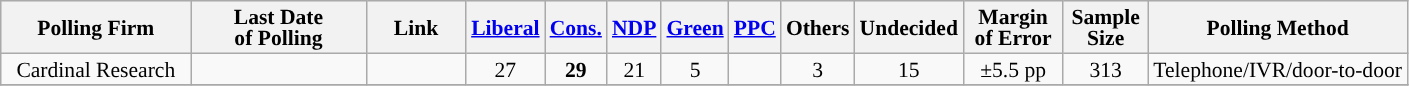<table class="wikitable sortable" style="text-align:center;font-size:90%;line-height:14px;">
<tr style="background:#e9e9e9;">
<th style="width:120px">Polling Firm</th>
<th style="width:110px">Last Date<br>of Polling</th>
<th style="width:60px" class="unsortable">Link</th>
<th style="background-color:"><a href='#'>Liberal</a></th>
<th style="background-color:"><a href='#'>Cons.</a></th>
<th style="background-color:"><a href='#'>NDP</a></th>
<th style="background-color:"><a href='#'>Green</a></th>
<th style="background-color:"><a href='#'><span>PPC</span></a></th>
<th style="background-color:">Others</th>
<th style="background-color:">Undecided</th>
<th style="width:60px;" class=unsortable>Margin<br>of Error</th>
<th style="width:50px;" class=unsortable>Sample<br>Size</th>
<th class=unsortable>Polling Method</th>
</tr>
<tr>
<td>Cardinal Research</td>
<td></td>
<td></td>
<td>27</td>
<td><strong>29</strong></td>
<td>21</td>
<td>5</td>
<td></td>
<td>3</td>
<td>15</td>
<td>±5.5 pp</td>
<td>313</td>
<td>Telephone/IVR/door-to-door</td>
</tr>
<tr>
</tr>
</table>
